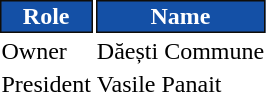<table class="toccolours">
<tr>
<th style="background:#1450a6;color:#ffffff;border:1px solid #100d08;">Role</th>
<th style="background:#1450a6;color:#ffffff;border:1px solid #100d08;">Name</th>
</tr>
<tr>
<td>Owner</td>
<td> Dăești Commune</td>
</tr>
<tr>
<td>President</td>
<td> Vasile Panait</td>
</tr>
</table>
